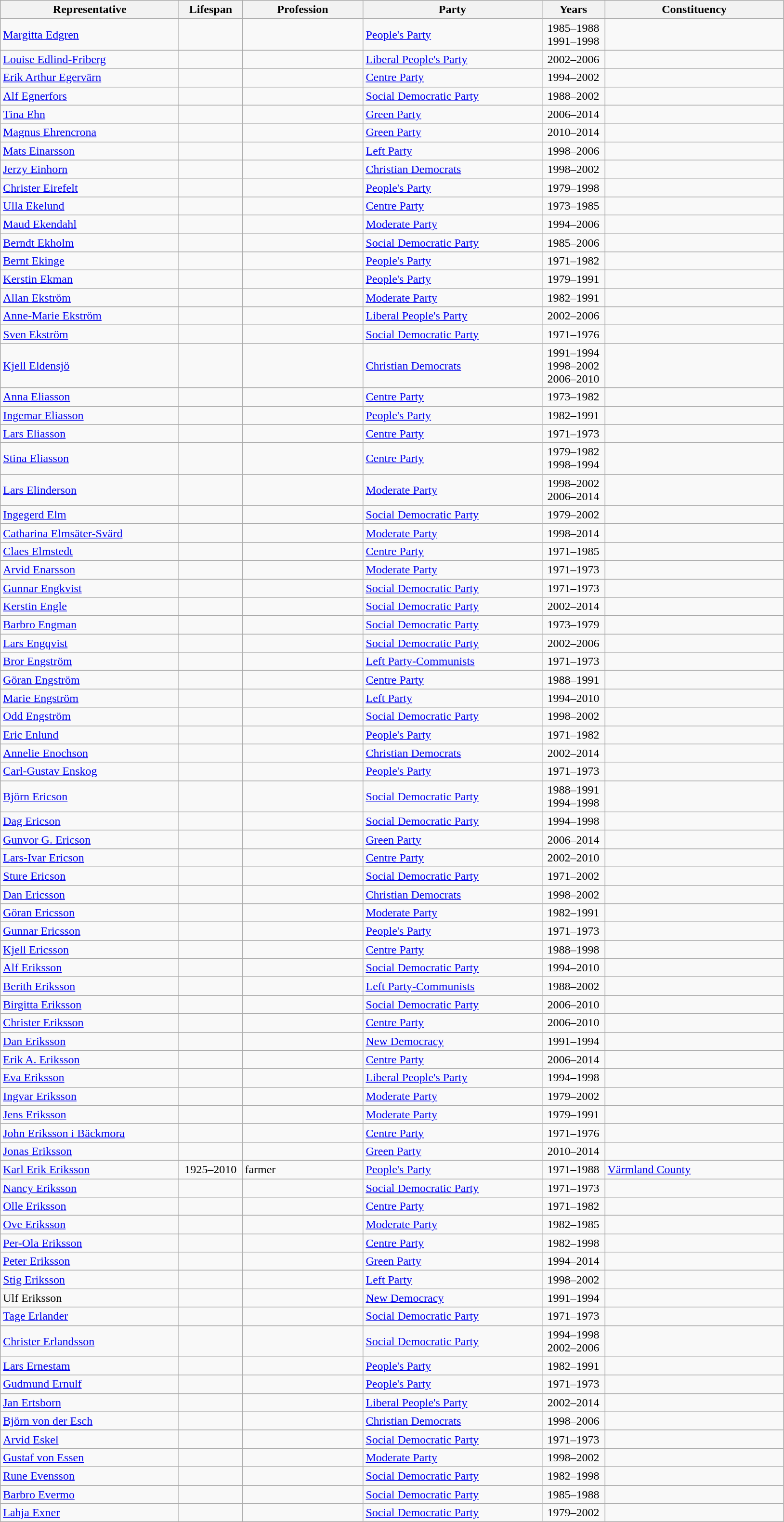<table class="wikitable">
<tr>
<th style="width:15em">Representative</th>
<th style="width:5em">Lifespan</th>
<th style="width:10em">Profession</th>
<th style="width:15em">Party</th>
<th style="width:5em">Years</th>
<th style="width:15em">Constituency</th>
</tr>
<tr>
<td><a href='#'>Margitta Edgren</a></td>
<td align=center></td>
<td></td>
<td> <a href='#'>People's Party</a></td>
<td align=center>1985–1988<br>1991–1998</td>
<td></td>
</tr>
<tr>
<td><a href='#'>Louise Edlind-Friberg</a></td>
<td align=center></td>
<td></td>
<td> <a href='#'>Liberal People's Party</a></td>
<td align=center>2002–2006</td>
<td></td>
</tr>
<tr>
<td><a href='#'>Erik Arthur Egervärn</a></td>
<td align=center></td>
<td></td>
<td> <a href='#'>Centre Party</a></td>
<td align=center>1994–2002</td>
<td></td>
</tr>
<tr>
<td><a href='#'>Alf Egnerfors</a></td>
<td align=center></td>
<td></td>
<td> <a href='#'>Social Democratic Party</a></td>
<td align=center>1988–2002</td>
<td></td>
</tr>
<tr>
<td><a href='#'>Tina Ehn</a></td>
<td align=center></td>
<td></td>
<td> <a href='#'>Green Party</a></td>
<td align=center>2006–2014</td>
<td></td>
</tr>
<tr>
<td><a href='#'>Magnus Ehrencrona</a></td>
<td align=center></td>
<td></td>
<td> <a href='#'>Green Party</a></td>
<td align=center>2010–2014</td>
<td></td>
</tr>
<tr>
<td><a href='#'>Mats Einarsson</a></td>
<td align=center></td>
<td></td>
<td> <a href='#'>Left Party</a></td>
<td align=center>1998–2006</td>
<td></td>
</tr>
<tr>
<td><a href='#'>Jerzy Einhorn</a></td>
<td align=center></td>
<td></td>
<td> <a href='#'>Christian Democrats</a></td>
<td align=center>1998–2002</td>
<td></td>
</tr>
<tr>
<td><a href='#'>Christer Eirefelt</a></td>
<td align=center></td>
<td></td>
<td> <a href='#'>People's Party</a></td>
<td align=center>1979–1998</td>
<td></td>
</tr>
<tr>
<td><a href='#'>Ulla Ekelund</a></td>
<td align=center></td>
<td></td>
<td> <a href='#'>Centre Party</a></td>
<td align=center>1973–1985</td>
<td></td>
</tr>
<tr>
<td><a href='#'>Maud Ekendahl</a></td>
<td align=center></td>
<td></td>
<td> <a href='#'>Moderate Party</a></td>
<td align=center>1994–2006</td>
<td></td>
</tr>
<tr>
<td><a href='#'>Berndt Ekholm</a></td>
<td align=center></td>
<td></td>
<td> <a href='#'>Social Democratic Party</a></td>
<td align=center>1985–2006</td>
<td></td>
</tr>
<tr>
<td><a href='#'>Bernt Ekinge</a></td>
<td align=center></td>
<td></td>
<td> <a href='#'>People's Party</a></td>
<td align=center>1971–1982</td>
<td></td>
</tr>
<tr>
<td><a href='#'>Kerstin Ekman</a></td>
<td align=center></td>
<td></td>
<td> <a href='#'>People's Party</a></td>
<td align=center>1979–1991</td>
<td></td>
</tr>
<tr>
<td><a href='#'>Allan Ekström</a></td>
<td align=center></td>
<td></td>
<td> <a href='#'>Moderate Party</a></td>
<td align=center>1982–1991</td>
<td></td>
</tr>
<tr>
<td><a href='#'>Anne-Marie Ekström</a></td>
<td align=center></td>
<td></td>
<td> <a href='#'>Liberal People's Party</a></td>
<td align=center>2002–2006</td>
<td></td>
</tr>
<tr>
<td><a href='#'>Sven Ekström</a></td>
<td align=center></td>
<td></td>
<td> <a href='#'>Social Democratic Party</a></td>
<td align=center>1971–1976</td>
<td></td>
</tr>
<tr>
<td><a href='#'>Kjell Eldensjö</a></td>
<td align=center></td>
<td></td>
<td> <a href='#'>Christian Democrats</a></td>
<td align=center>1991–1994<br>1998–2002<br>2006–2010</td>
<td></td>
</tr>
<tr>
<td><a href='#'>Anna Eliasson</a></td>
<td align=center></td>
<td></td>
<td> <a href='#'>Centre Party</a></td>
<td align=center>1973–1982</td>
<td></td>
</tr>
<tr>
<td><a href='#'>Ingemar Eliasson</a></td>
<td align=center></td>
<td></td>
<td> <a href='#'>People's Party</a></td>
<td align=center>1982–1991</td>
<td></td>
</tr>
<tr>
<td><a href='#'>Lars Eliasson</a></td>
<td align=center></td>
<td></td>
<td> <a href='#'>Centre Party</a></td>
<td align=center>1971–1973</td>
<td></td>
</tr>
<tr>
<td><a href='#'>Stina Eliasson</a></td>
<td align=center></td>
<td></td>
<td> <a href='#'>Centre Party</a></td>
<td align=center>1979–1982<br>1998–1994</td>
<td></td>
</tr>
<tr>
<td><a href='#'>Lars Elinderson</a></td>
<td align=center></td>
<td></td>
<td> <a href='#'>Moderate Party</a></td>
<td align=center>1998–2002<br>2006–2014</td>
<td></td>
</tr>
<tr>
<td><a href='#'>Ingegerd Elm</a></td>
<td align=center></td>
<td></td>
<td> <a href='#'>Social Democratic Party</a></td>
<td align=center>1979–2002</td>
<td></td>
</tr>
<tr>
<td><a href='#'>Catharina Elmsäter-Svärd</a></td>
<td align=center></td>
<td></td>
<td> <a href='#'>Moderate Party</a></td>
<td align=center>1998–2014</td>
<td></td>
</tr>
<tr>
<td><a href='#'>Claes Elmstedt</a></td>
<td align=center></td>
<td></td>
<td> <a href='#'>Centre Party</a></td>
<td align=center>1971–1985</td>
<td></td>
</tr>
<tr>
<td><a href='#'>Arvid Enarsson</a></td>
<td align=center></td>
<td></td>
<td> <a href='#'>Moderate Party</a></td>
<td align=center>1971–1973</td>
<td></td>
</tr>
<tr>
<td><a href='#'>Gunnar Engkvist</a></td>
<td align=center></td>
<td></td>
<td> <a href='#'>Social Democratic Party</a></td>
<td align=center>1971–1973</td>
<td></td>
</tr>
<tr>
<td><a href='#'>Kerstin Engle</a></td>
<td align=center></td>
<td></td>
<td> <a href='#'>Social Democratic Party</a></td>
<td align=center>2002–2014</td>
<td></td>
</tr>
<tr>
<td><a href='#'>Barbro Engman</a></td>
<td align=center></td>
<td></td>
<td> <a href='#'>Social Democratic Party</a></td>
<td align=center>1973–1979</td>
<td></td>
</tr>
<tr>
<td><a href='#'>Lars Engqvist</a></td>
<td align=center></td>
<td></td>
<td> <a href='#'>Social Democratic Party</a></td>
<td align=center>2002–2006</td>
<td></td>
</tr>
<tr>
<td><a href='#'>Bror Engström</a></td>
<td align=center></td>
<td></td>
<td> <a href='#'>Left Party-Communists</a></td>
<td align=center>1971–1973</td>
<td></td>
</tr>
<tr>
<td><a href='#'>Göran Engström</a></td>
<td align=center></td>
<td></td>
<td> <a href='#'>Centre Party</a></td>
<td align=center>1988–1991</td>
<td></td>
</tr>
<tr>
<td><a href='#'>Marie Engström</a></td>
<td align=center></td>
<td></td>
<td> <a href='#'>Left Party</a></td>
<td align=center>1994–2010</td>
<td></td>
</tr>
<tr>
<td><a href='#'>Odd Engström</a></td>
<td align=center></td>
<td></td>
<td> <a href='#'>Social Democratic Party</a></td>
<td align=center>1998–2002</td>
<td></td>
</tr>
<tr>
<td><a href='#'>Eric Enlund</a></td>
<td align=center></td>
<td></td>
<td> <a href='#'>People's Party</a></td>
<td align=center>1971–1982</td>
<td></td>
</tr>
<tr>
<td><a href='#'>Annelie Enochson</a></td>
<td align=center></td>
<td></td>
<td> <a href='#'>Christian Democrats</a></td>
<td align=center>2002–2014</td>
<td></td>
</tr>
<tr>
<td><a href='#'>Carl-Gustav Enskog</a></td>
<td align=center></td>
<td></td>
<td> <a href='#'>People's Party</a></td>
<td align=center>1971–1973</td>
<td></td>
</tr>
<tr>
<td><a href='#'>Björn Ericson</a></td>
<td align=center></td>
<td></td>
<td> <a href='#'>Social Democratic Party</a></td>
<td align=center>1988–1991<br>1994–1998</td>
<td></td>
</tr>
<tr>
<td><a href='#'>Dag Ericson</a></td>
<td align=center></td>
<td></td>
<td> <a href='#'>Social Democratic Party</a></td>
<td align=center>1994–1998</td>
<td></td>
</tr>
<tr>
<td><a href='#'>Gunvor G. Ericson</a></td>
<td align=center></td>
<td></td>
<td> <a href='#'>Green Party</a></td>
<td align=center>2006–2014</td>
<td></td>
</tr>
<tr>
<td><a href='#'>Lars-Ivar Ericson</a></td>
<td align=center></td>
<td></td>
<td> <a href='#'>Centre Party</a></td>
<td align=center>2002–2010</td>
<td></td>
</tr>
<tr>
<td><a href='#'>Sture Ericson</a></td>
<td align=center></td>
<td></td>
<td> <a href='#'>Social Democratic Party</a></td>
<td align=center>1971–2002</td>
<td></td>
</tr>
<tr>
<td><a href='#'>Dan Ericsson</a></td>
<td align=center></td>
<td></td>
<td> <a href='#'>Christian Democrats</a></td>
<td align=center>1998–2002</td>
<td></td>
</tr>
<tr>
<td><a href='#'>Göran Ericsson</a></td>
<td align=center></td>
<td></td>
<td> <a href='#'>Moderate Party</a></td>
<td align=center>1982–1991</td>
<td></td>
</tr>
<tr>
<td><a href='#'>Gunnar Ericsson</a></td>
<td align=center></td>
<td></td>
<td> <a href='#'>People's Party</a></td>
<td align=center>1971–1973</td>
<td></td>
</tr>
<tr>
<td><a href='#'>Kjell Ericsson</a></td>
<td align=center></td>
<td></td>
<td> <a href='#'>Centre Party</a></td>
<td align=center>1988–1998</td>
<td></td>
</tr>
<tr>
<td><a href='#'>Alf Eriksson</a></td>
<td align=center></td>
<td></td>
<td> <a href='#'>Social Democratic Party</a></td>
<td align=center>1994–2010</td>
<td></td>
</tr>
<tr>
<td><a href='#'>Berith Eriksson</a></td>
<td align=center></td>
<td></td>
<td> <a href='#'>Left Party-Communists</a></td>
<td align=center>1988–2002</td>
<td></td>
</tr>
<tr>
<td><a href='#'>Birgitta Eriksson</a></td>
<td align=center></td>
<td></td>
<td> <a href='#'>Social Democratic Party</a></td>
<td align=center>2006–2010</td>
<td></td>
</tr>
<tr>
<td><a href='#'>Christer Eriksson</a></td>
<td align=center></td>
<td></td>
<td> <a href='#'>Centre Party</a></td>
<td align=center>2006–2010</td>
<td></td>
</tr>
<tr>
<td><a href='#'>Dan Eriksson</a></td>
<td align=center></td>
<td></td>
<td> <a href='#'>New Democracy</a></td>
<td align=center>1991–1994</td>
<td></td>
</tr>
<tr>
<td><a href='#'>Erik A. Eriksson</a></td>
<td align=center></td>
<td></td>
<td> <a href='#'>Centre Party</a></td>
<td align=center>2006–2014</td>
<td></td>
</tr>
<tr>
<td><a href='#'>Eva Eriksson</a></td>
<td align=center></td>
<td></td>
<td> <a href='#'>Liberal People's Party</a></td>
<td align=center>1994–1998</td>
<td></td>
</tr>
<tr>
<td><a href='#'>Ingvar Eriksson</a></td>
<td align=center></td>
<td></td>
<td> <a href='#'>Moderate Party</a></td>
<td align=center>1979–2002</td>
<td></td>
</tr>
<tr>
<td><a href='#'>Jens Eriksson</a></td>
<td align=center></td>
<td></td>
<td> <a href='#'>Moderate Party</a></td>
<td align=center>1979–1991</td>
<td></td>
</tr>
<tr>
<td><a href='#'>John Eriksson i Bäckmora</a></td>
<td align=center></td>
<td></td>
<td> <a href='#'>Centre Party</a></td>
<td align=center>1971–1976</td>
<td></td>
</tr>
<tr>
<td><a href='#'>Jonas Eriksson</a></td>
<td align=center></td>
<td></td>
<td> <a href='#'>Green Party</a></td>
<td align=center>2010–2014</td>
<td></td>
</tr>
<tr>
<td><a href='#'>Karl Erik Eriksson</a></td>
<td align=center>1925–2010</td>
<td>farmer</td>
<td> <a href='#'>People's Party</a></td>
<td align=center>1971–1988</td>
<td><a href='#'>Värmland County</a></td>
</tr>
<tr>
<td><a href='#'>Nancy Eriksson</a></td>
<td align=center></td>
<td></td>
<td> <a href='#'>Social Democratic Party</a></td>
<td align=center>1971–1973</td>
<td></td>
</tr>
<tr>
<td><a href='#'>Olle Eriksson</a></td>
<td align=center></td>
<td></td>
<td> <a href='#'>Centre Party</a></td>
<td align=center>1971–1982</td>
<td></td>
</tr>
<tr>
<td><a href='#'>Ove Eriksson</a></td>
<td align=center></td>
<td></td>
<td> <a href='#'>Moderate Party</a></td>
<td align=center>1982–1985</td>
<td></td>
</tr>
<tr>
<td><a href='#'>Per-Ola Eriksson</a></td>
<td align=center></td>
<td></td>
<td> <a href='#'>Centre Party</a></td>
<td align=center>1982–1998</td>
<td></td>
</tr>
<tr>
<td><a href='#'>Peter Eriksson</a></td>
<td align=center></td>
<td></td>
<td> <a href='#'>Green Party</a></td>
<td align=center>1994–2014</td>
<td></td>
</tr>
<tr>
<td><a href='#'>Stig Eriksson</a></td>
<td align=center></td>
<td></td>
<td> <a href='#'>Left Party</a></td>
<td align=center>1998–2002</td>
<td></td>
</tr>
<tr>
<td>Ulf Eriksson</td>
<td align=center></td>
<td></td>
<td> <a href='#'>New Democracy</a></td>
<td align=center>1991–1994</td>
<td></td>
</tr>
<tr>
<td><a href='#'>Tage Erlander</a></td>
<td align=center></td>
<td></td>
<td> <a href='#'>Social Democratic Party</a></td>
<td align=center>1971–1973</td>
<td></td>
</tr>
<tr>
<td><a href='#'>Christer Erlandsson</a></td>
<td align=center></td>
<td></td>
<td> <a href='#'>Social Democratic Party</a></td>
<td align=center>1994–1998<br>2002–2006</td>
<td></td>
</tr>
<tr>
<td><a href='#'>Lars Ernestam</a></td>
<td align=center></td>
<td></td>
<td> <a href='#'>People's Party</a></td>
<td align=center>1982–1991</td>
<td></td>
</tr>
<tr>
<td><a href='#'>Gudmund Ernulf</a></td>
<td align=center></td>
<td></td>
<td> <a href='#'>People's Party</a></td>
<td align=center>1971–1973</td>
<td></td>
</tr>
<tr>
<td><a href='#'>Jan Ertsborn</a></td>
<td align=center></td>
<td></td>
<td> <a href='#'>Liberal People's Party</a></td>
<td align=center>2002–2014</td>
<td></td>
</tr>
<tr>
<td><a href='#'>Björn von der Esch</a></td>
<td align=center></td>
<td></td>
<td> <a href='#'>Christian Democrats</a></td>
<td align=center>1998–2006</td>
<td></td>
</tr>
<tr>
<td><a href='#'>Arvid Eskel</a></td>
<td align=center></td>
<td></td>
<td> <a href='#'>Social Democratic Party</a></td>
<td align=center>1971–1973</td>
<td></td>
</tr>
<tr>
<td><a href='#'>Gustaf von Essen</a></td>
<td align=center></td>
<td></td>
<td> <a href='#'>Moderate Party</a></td>
<td align=center>1998–2002</td>
<td></td>
</tr>
<tr>
<td><a href='#'>Rune Evensson</a></td>
<td align=center></td>
<td></td>
<td> <a href='#'>Social Democratic Party</a></td>
<td align=center>1982–1998</td>
<td></td>
</tr>
<tr>
<td><a href='#'>Barbro Evermo</a></td>
<td align=center></td>
<td></td>
<td> <a href='#'>Social Democratic Party</a></td>
<td align=center>1985–1988</td>
<td></td>
</tr>
<tr>
<td><a href='#'>Lahja Exner</a></td>
<td align=center></td>
<td></td>
<td> <a href='#'>Social Democratic Party</a></td>
<td align=center>1979–2002</td>
<td></td>
</tr>
</table>
